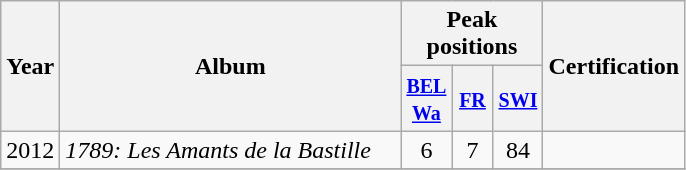<table class="wikitable">
<tr>
<th align="center" rowspan="2" width="10">Year</th>
<th align="center" rowspan="2" width="220">Album</th>
<th align="center" colspan="3" width="20">Peak positions</th>
<th align="center" rowspan="2" width="40">Certification</th>
</tr>
<tr>
<th width="20"><small><a href='#'>BEL <br>Wa</a></small><br></th>
<th width="20"><small><a href='#'>FR</a></small><br></th>
<th width="20"><small><a href='#'>SWI</a></small><br></th>
</tr>
<tr>
<td align="center">2012</td>
<td><em>1789: Les Amants de la Bastille</em></td>
<td align="center">6</td>
<td align="center">7</td>
<td align="center">84</td>
<td align="center"></td>
</tr>
<tr>
</tr>
</table>
